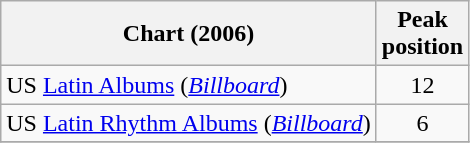<table class="wikitable sortable plainrowheaders">
<tr>
<th>Chart (2006)</th>
<th>Peak<br>position</th>
</tr>
<tr>
<td>US <a href='#'>Latin Albums</a> (<em><a href='#'>Billboard</a></em>)</td>
<td style="text-align:center;">12</td>
</tr>
<tr>
<td>US <a href='#'>Latin Rhythm Albums</a> (<em><a href='#'>Billboard</a></em>)</td>
<td style="text-align:center;">6</td>
</tr>
<tr>
</tr>
</table>
